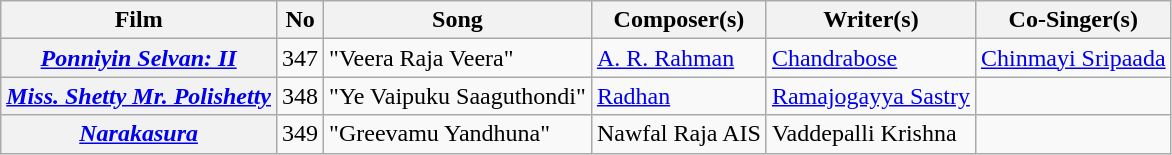<table class="wikitable">
<tr>
<th>Film</th>
<th>No</th>
<th>Song</th>
<th>Composer(s)</th>
<th>Writer(s)</th>
<th>Co-Singer(s)</th>
</tr>
<tr>
<th><em><a href='#'>Ponniyin Selvan: II</a></em></th>
<td>347</td>
<td>"Veera Raja Veera"</td>
<td><a href='#'>A. R. Rahman</a></td>
<td><a href='#'>Chandrabose</a></td>
<td><a href='#'>Chinmayi Sripaada</a></td>
</tr>
<tr>
<th><em><a href='#'>Miss. Shetty Mr. Polishetty</a></em></th>
<td>348</td>
<td>"Ye Vaipuku Saaguthondi"</td>
<td><a href='#'>Radhan</a></td>
<td><a href='#'>Ramajogayya Sastry</a></td>
<td></td>
</tr>
<tr>
<th><em><a href='#'>Narakasura</a></em></th>
<td>349</td>
<td>"Greevamu Yandhuna"</td>
<td>Nawfal Raja AIS</td>
<td>Vaddepalli Krishna</td>
<td></td>
</tr>
</table>
